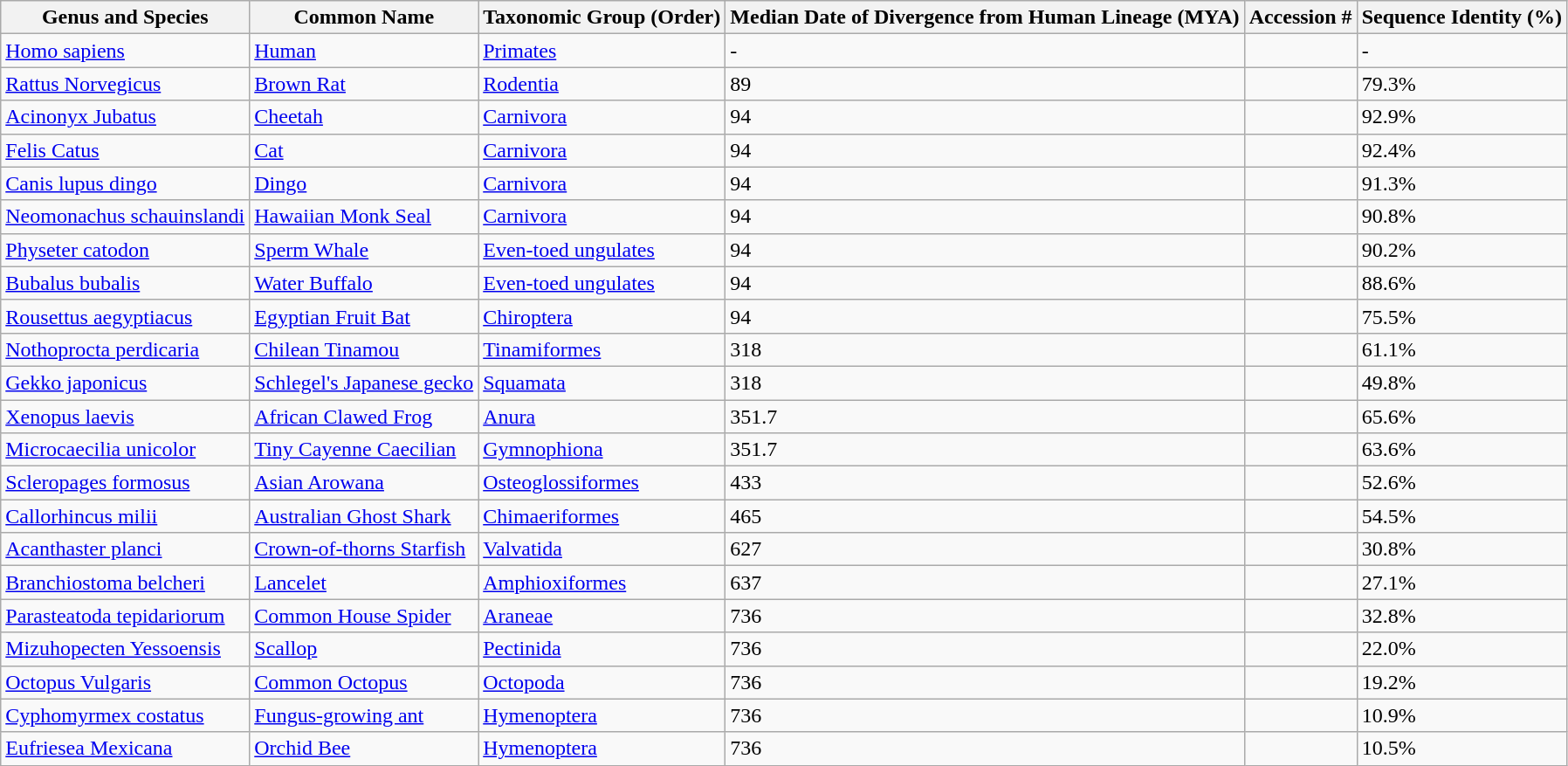<table class="wikitable">
<tr>
<th>Genus and Species</th>
<th>Common Name</th>
<th>Taxonomic Group (Order)</th>
<th>Median Date of Divergence from Human Lineage (MYA)</th>
<th>Accession #</th>
<th>Sequence Identity (%)</th>
</tr>
<tr>
<td><a href='#'>Homo sapiens</a></td>
<td><a href='#'>Human</a></td>
<td><a href='#'>Primates</a></td>
<td>-</td>
<td></td>
<td>-</td>
</tr>
<tr>
<td><a href='#'>Rattus Norvegicus</a></td>
<td><a href='#'>Brown Rat</a></td>
<td><a href='#'>Rodentia</a></td>
<td>89</td>
<td></td>
<td>79.3%</td>
</tr>
<tr>
<td><a href='#'>Acinonyx Jubatus</a></td>
<td><a href='#'>Cheetah</a></td>
<td><a href='#'>Carnivora</a></td>
<td>94</td>
<td></td>
<td>92.9%</td>
</tr>
<tr>
<td><a href='#'>Felis Catus</a></td>
<td><a href='#'>Cat</a></td>
<td><a href='#'>Carnivora</a></td>
<td>94</td>
<td></td>
<td>92.4%</td>
</tr>
<tr>
<td><a href='#'>Canis lupus dingo</a></td>
<td><a href='#'>Dingo</a></td>
<td><a href='#'>Carnivora</a></td>
<td>94</td>
<td></td>
<td>91.3%</td>
</tr>
<tr>
<td><a href='#'>Neomonachus schauinslandi</a></td>
<td><a href='#'>Hawaiian Monk Seal</a></td>
<td><a href='#'>Carnivora</a></td>
<td>94</td>
<td></td>
<td>90.8%</td>
</tr>
<tr>
<td><a href='#'>Physeter catodon</a></td>
<td><a href='#'>Sperm Whale</a></td>
<td><a href='#'>Even-toed ungulates</a></td>
<td>94</td>
<td></td>
<td>90.2%</td>
</tr>
<tr>
<td><a href='#'>Bubalus bubalis</a></td>
<td><a href='#'>Water Buffalo</a></td>
<td><a href='#'>Even-toed ungulates</a></td>
<td>94</td>
<td></td>
<td>88.6%</td>
</tr>
<tr>
<td><a href='#'>Rousettus aegyptiacus</a></td>
<td><a href='#'>Egyptian Fruit Bat</a></td>
<td><a href='#'>Chiroptera</a></td>
<td>94</td>
<td></td>
<td>75.5%</td>
</tr>
<tr>
<td><a href='#'>Nothoprocta perdicaria</a></td>
<td><a href='#'>Chilean Tinamou</a></td>
<td><a href='#'>Tinamiformes</a></td>
<td>318</td>
<td></td>
<td>61.1%</td>
</tr>
<tr>
<td><a href='#'>Gekko japonicus</a></td>
<td><a href='#'>Schlegel's Japanese gecko</a></td>
<td><a href='#'>Squamata</a></td>
<td>318</td>
<td></td>
<td>49.8%</td>
</tr>
<tr>
<td><a href='#'>Xenopus laevis</a></td>
<td><a href='#'>African Clawed Frog</a></td>
<td><a href='#'>Anura</a></td>
<td>351.7</td>
<td></td>
<td>65.6%</td>
</tr>
<tr>
<td><a href='#'>Microcaecilia unicolor</a></td>
<td><a href='#'>Tiny Cayenne Caecilian</a></td>
<td><a href='#'>Gymnophiona</a></td>
<td>351.7</td>
<td></td>
<td>63.6%</td>
</tr>
<tr>
<td><a href='#'>Scleropages formosus</a></td>
<td><a href='#'>Asian Arowana</a></td>
<td><a href='#'>Osteoglossiformes</a></td>
<td>433</td>
<td></td>
<td>52.6%</td>
</tr>
<tr>
<td><a href='#'>Callorhincus milii</a></td>
<td><a href='#'>Australian Ghost Shark</a></td>
<td><a href='#'>Chimaeriformes</a></td>
<td>465</td>
<td></td>
<td>54.5%</td>
</tr>
<tr>
<td><a href='#'>Acanthaster planci</a></td>
<td><a href='#'>Crown-of-thorns Starfish</a></td>
<td><a href='#'>Valvatida</a></td>
<td>627</td>
<td></td>
<td>30.8%</td>
</tr>
<tr>
<td><a href='#'>Branchiostoma belcheri</a></td>
<td><a href='#'>Lancelet</a></td>
<td><a href='#'>Amphioxiformes</a></td>
<td>637</td>
<td></td>
<td>27.1%</td>
</tr>
<tr>
<td><a href='#'>Parasteatoda tepidariorum</a></td>
<td><a href='#'>Common House Spider</a></td>
<td><a href='#'>Araneae</a></td>
<td>736</td>
<td></td>
<td>32.8%</td>
</tr>
<tr>
<td><a href='#'>Mizuhopecten Yessoensis</a></td>
<td><a href='#'>Scallop</a></td>
<td><a href='#'>Pectinida</a></td>
<td>736</td>
<td></td>
<td>22.0%</td>
</tr>
<tr>
<td><a href='#'>Octopus Vulgaris</a></td>
<td><a href='#'>Common Octopus</a></td>
<td><a href='#'>Octopoda</a></td>
<td>736</td>
<td></td>
<td>19.2%</td>
</tr>
<tr>
<td><a href='#'>Cyphomyrmex costatus</a></td>
<td><a href='#'>Fungus-growing ant</a></td>
<td><a href='#'>Hymenoptera</a></td>
<td>736</td>
<td></td>
<td>10.9%</td>
</tr>
<tr>
<td><a href='#'>Eufriesea Mexicana</a></td>
<td><a href='#'>Orchid Bee</a></td>
<td><a href='#'>Hymenoptera</a></td>
<td>736</td>
<td></td>
<td>10.5%</td>
</tr>
</table>
